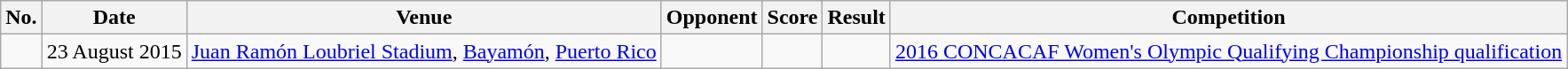<table class="wikitable">
<tr>
<th>No.</th>
<th>Date</th>
<th>Venue</th>
<th>Opponent</th>
<th>Score</th>
<th>Result</th>
<th>Competition</th>
</tr>
<tr>
<td></td>
<td>23 August 2015</td>
<td><a href='#'>Juan Ramón Loubriel Stadium</a>, <a href='#'>Bayamón</a>, <a href='#'>Puerto Rico</a></td>
<td></td>
<td></td>
<td></td>
<td><a href='#'>2016 CONCACAF Women's Olympic Qualifying Championship qualification</a></td>
</tr>
</table>
